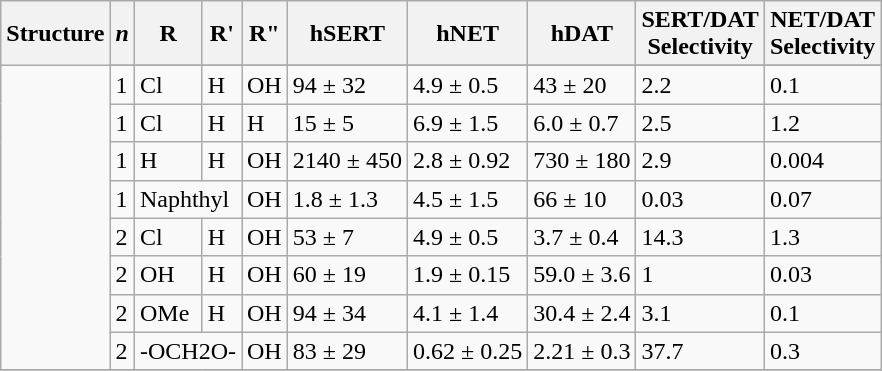<table class="wikitable sortable">
<tr>
<th>Structure</th>
<th><em>n</em></th>
<th>R</th>
<th>R'</th>
<th>R"</th>
<th>hSERT</th>
<th>hNET</th>
<th>hDAT</th>
<th>SERT/DAT<br>Selectivity</th>
<th>NET/DAT<br>Selectivity</th>
</tr>
<tr>
<td rowspan=9></td>
</tr>
<tr>
<td>1</td>
<td>Cl</td>
<td>H</td>
<td>OH</td>
<td>94 ± 32</td>
<td>4.9 ± 0.5</td>
<td>43 ± 20</td>
<td>2.2</td>
<td>0.1</td>
</tr>
<tr>
<td>1</td>
<td>Cl</td>
<td>H</td>
<td>H</td>
<td>15 ± 5</td>
<td>6.9 ± 1.5</td>
<td>6.0 ± 0.7</td>
<td>2.5</td>
<td>1.2</td>
</tr>
<tr>
<td>1</td>
<td>H</td>
<td>H</td>
<td>OH</td>
<td>2140 ± 450</td>
<td>2.8 ± 0.92</td>
<td>730 ± 180</td>
<td>2.9</td>
<td>0.004</td>
</tr>
<tr>
<td>1</td>
<td colspan=2>Naphthyl</td>
<td>OH</td>
<td>1.8 ± 1.3</td>
<td>4.5 ± 1.5</td>
<td>66 ± 10</td>
<td>0.03</td>
<td>0.07</td>
</tr>
<tr>
<td>2</td>
<td>Cl</td>
<td>H</td>
<td>OH</td>
<td>53 ± 7</td>
<td>4.9 ± 0.5</td>
<td>3.7 ± 0.4</td>
<td>14.3</td>
<td>1.3</td>
</tr>
<tr>
<td>2</td>
<td>OH</td>
<td>H</td>
<td>OH</td>
<td>60 ± 19</td>
<td>1.9 ± 0.15</td>
<td>59.0 ± 3.6</td>
<td>1</td>
<td>0.03</td>
</tr>
<tr>
<td>2</td>
<td>OMe</td>
<td>H</td>
<td>OH</td>
<td>94 ± 34</td>
<td>4.1 ± 1.4</td>
<td>30.4 ± 2.4</td>
<td>3.1</td>
<td>0.1</td>
</tr>
<tr>
<td>2</td>
<td colspan=2>-OCH2O-</td>
<td>OH</td>
<td>83 ± 29</td>
<td>0.62 ± 0.25</td>
<td>2.21 ± 0.3</td>
<td>37.7</td>
<td>0.3</td>
</tr>
<tr>
</tr>
</table>
